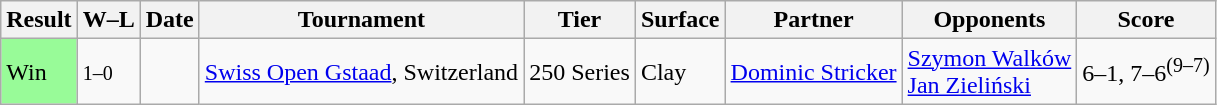<table class="sortable wikitable">
<tr>
<th>Result</th>
<th class="unsortable">W–L</th>
<th>Date</th>
<th>Tournament</th>
<th>Tier</th>
<th>Surface</th>
<th>Partner</th>
<th>Opponents</th>
<th class="unsortable">Score</th>
</tr>
<tr>
<td bgcolor=98FB98>Win</td>
<td><small>1–0</small></td>
<td><a href='#'></a></td>
<td><a href='#'>Swiss Open Gstaad</a>, Switzerland</td>
<td>250 Series</td>
<td>Clay</td>
<td> <a href='#'>Dominic Stricker</a></td>
<td> <a href='#'>Szymon Walków</a> <br> <a href='#'>Jan Zieliński</a></td>
<td>6–1, 7–6<sup>(9–7)</sup></td>
</tr>
</table>
